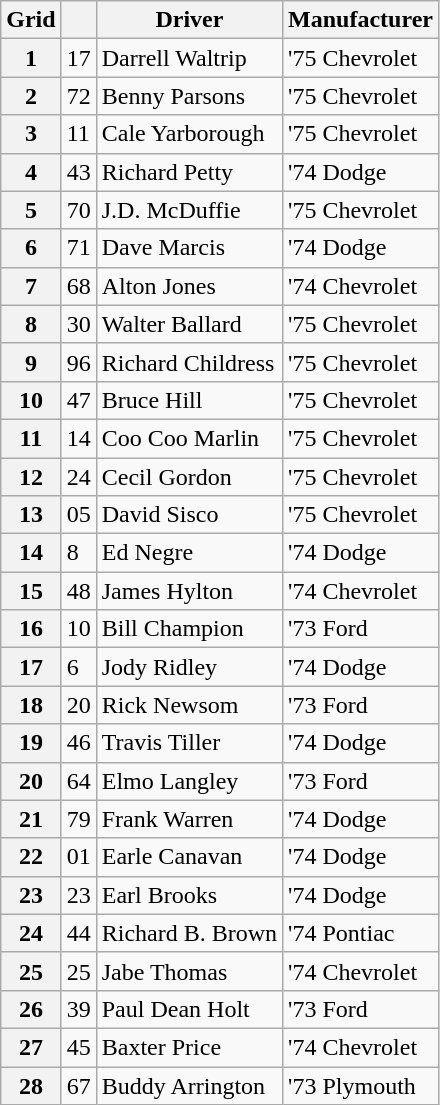<table class="wikitable">
<tr>
<th>Grid</th>
<th></th>
<th>Driver</th>
<th>Manufacturer</th>
</tr>
<tr>
<th>1</th>
<td>17</td>
<td>Darrell Waltrip</td>
<td>'75 Chevrolet</td>
</tr>
<tr>
<th>2</th>
<td>72</td>
<td>Benny Parsons</td>
<td>'75 Chevrolet</td>
</tr>
<tr>
<th>3</th>
<td>11</td>
<td>Cale Yarborough</td>
<td>'75 Chevrolet</td>
</tr>
<tr>
<th>4</th>
<td>43</td>
<td>Richard Petty</td>
<td>'74 Dodge</td>
</tr>
<tr>
<th>5</th>
<td>70</td>
<td>J.D. McDuffie</td>
<td>'75 Chevrolet</td>
</tr>
<tr>
<th>6</th>
<td>71</td>
<td>Dave Marcis</td>
<td>'74 Dodge</td>
</tr>
<tr>
<th>7</th>
<td>68</td>
<td>Alton Jones</td>
<td>'74 Chevrolet</td>
</tr>
<tr>
<th>8</th>
<td>30</td>
<td>Walter Ballard</td>
<td>'75 Chevrolet</td>
</tr>
<tr>
<th>9</th>
<td>96</td>
<td>Richard Childress</td>
<td>'75 Chevrolet</td>
</tr>
<tr>
<th>10</th>
<td>47</td>
<td>Bruce Hill</td>
<td>'75 Chevrolet</td>
</tr>
<tr>
<th>11</th>
<td>14</td>
<td>Coo Coo Marlin</td>
<td>'75 Chevrolet</td>
</tr>
<tr>
<th>12</th>
<td>24</td>
<td>Cecil Gordon</td>
<td>'75 Chevrolet</td>
</tr>
<tr>
<th>13</th>
<td>05</td>
<td>David Sisco</td>
<td>'75 Chevrolet</td>
</tr>
<tr>
<th>14</th>
<td>8</td>
<td>Ed Negre</td>
<td>'74 Dodge</td>
</tr>
<tr>
<th>15</th>
<td>48</td>
<td>James Hylton</td>
<td>'74 Chevrolet</td>
</tr>
<tr>
<th>16</th>
<td>10</td>
<td>Bill Champion</td>
<td>'73 Ford</td>
</tr>
<tr>
<th>17</th>
<td>6</td>
<td>Jody Ridley</td>
<td>'74 Dodge</td>
</tr>
<tr>
<th>18</th>
<td>20</td>
<td>Rick Newsom</td>
<td>'73 Ford</td>
</tr>
<tr>
<th>19</th>
<td>46</td>
<td>Travis Tiller</td>
<td>'74 Dodge</td>
</tr>
<tr>
<th>20</th>
<td>64</td>
<td>Elmo Langley</td>
<td>'73 Ford</td>
</tr>
<tr>
<th>21</th>
<td>79</td>
<td>Frank Warren</td>
<td>'74 Dodge</td>
</tr>
<tr>
<th>22</th>
<td>01</td>
<td>Earle Canavan</td>
<td>'74 Dodge</td>
</tr>
<tr>
<th>23</th>
<td>23</td>
<td>Earl Brooks</td>
<td>'74 Dodge</td>
</tr>
<tr>
<th>24</th>
<td>44</td>
<td>Richard B. Brown</td>
<td>'74 Pontiac</td>
</tr>
<tr>
<th>25</th>
<td>25</td>
<td>Jabe Thomas</td>
<td>'74 Chevrolet</td>
</tr>
<tr>
<th>26</th>
<td>39</td>
<td>Paul Dean Holt</td>
<td>'73 Ford</td>
</tr>
<tr>
<th>27</th>
<td>45</td>
<td>Baxter Price</td>
<td>'74 Chevrolet</td>
</tr>
<tr>
<th>28</th>
<td>67</td>
<td>Buddy Arrington</td>
<td>'73 Plymouth</td>
</tr>
</table>
